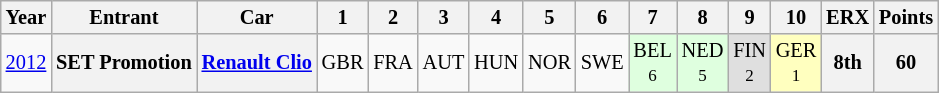<table class="wikitable" border="1" style="text-align:center; font-size:85%;">
<tr valign="top">
<th>Year</th>
<th>Entrant</th>
<th>Car</th>
<th>1</th>
<th>2</th>
<th>3</th>
<th>4</th>
<th>5</th>
<th>6</th>
<th>7</th>
<th>8</th>
<th>9</th>
<th>10</th>
<th>ERX</th>
<th>Points</th>
</tr>
<tr>
<td><a href='#'>2012</a></td>
<th nowrap>SET Promotion</th>
<th nowrap><a href='#'>Renault Clio</a></th>
<td>GBR<br><small></small></td>
<td>FRA<br><small></small></td>
<td>AUT<br><small></small></td>
<td>HUN<br><small></small></td>
<td>NOR<br><small></small></td>
<td>SWE<br><small></small></td>
<td style="background:#DFFFDF;">BEL<br><small>6</small></td>
<td style="background:#DFFFDF;">NED<br><small>5</small></td>
<td style="background:#DFDFDF;">FIN<br><small>2</small></td>
<td style="background:#FFFFBF;">GER<br><small>1</small></td>
<th>8th</th>
<th>60</th>
</tr>
</table>
